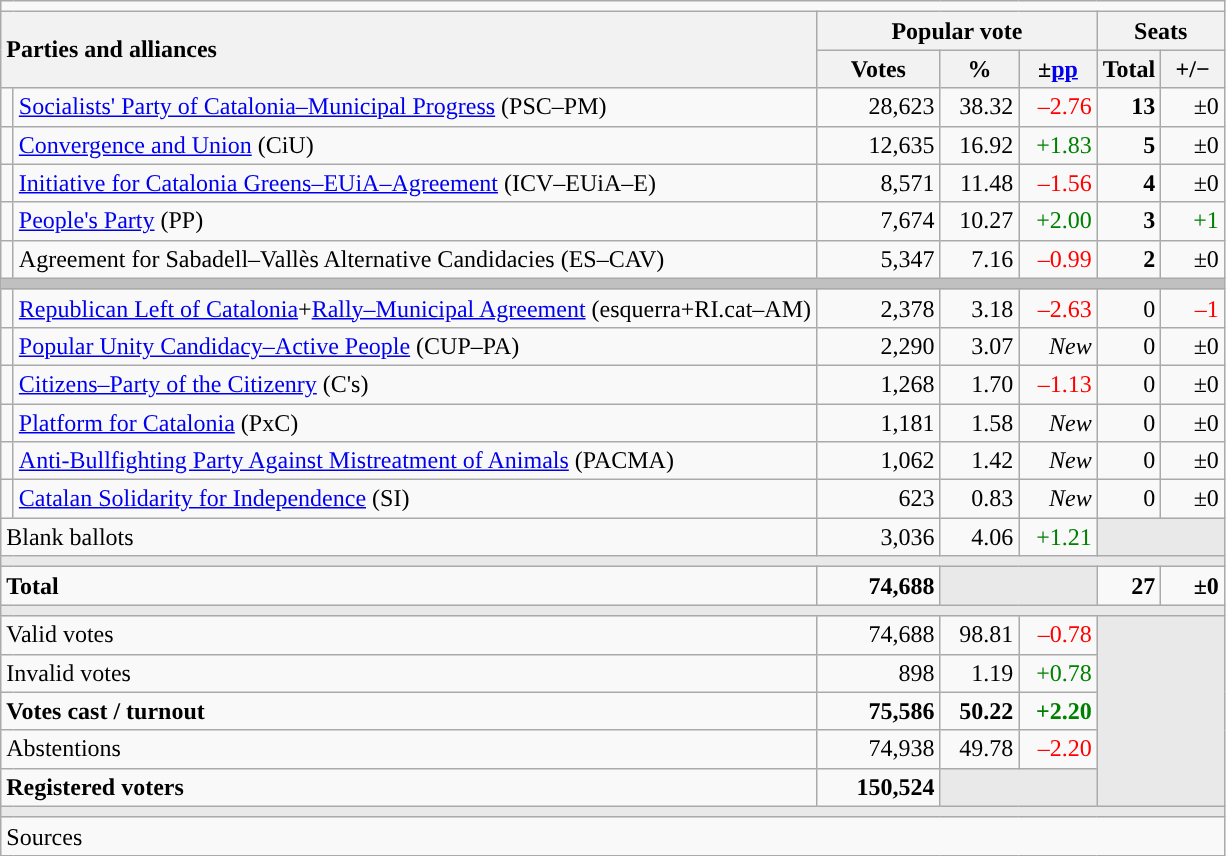<table class="wikitable" style="text-align:right;">
<tr>
<td colspan="7"></td>
</tr>
<tr>
<th style="text-align:left;" rowspan="2" colspan="2" width="525">Parties and alliances</th>
<th colspan="3">Popular vote</th>
<th colspan="2">Seats</th>
</tr>
<tr>
<th width="75">Votes</th>
<th width="45">%</th>
<th width="45">±<a href='#'>pp</a></th>
<th width="35">Total</th>
<th width="35">+/−</th>
</tr>
<tr>
<td width="1" style="color:inherit;background:"></td>
<td align="left"><a href='#'>Socialists' Party of Catalonia–Municipal Progress</a> (PSC–PM)</td>
<td>28,623</td>
<td>38.32</td>
<td style="color:red;">–2.76</td>
<td><strong>13</strong></td>
<td>±0</td>
</tr>
<tr>
<td style="color:inherit;background:"></td>
<td align="left"><a href='#'>Convergence and Union</a> (CiU)</td>
<td>12,635</td>
<td>16.92</td>
<td style="color:green;">+1.83</td>
<td><strong>5</strong></td>
<td>±0</td>
</tr>
<tr>
<td style="color:inherit;background:"></td>
<td align="left"><a href='#'>Initiative for Catalonia Greens–EUiA–Agreement</a> (ICV–EUiA–E)</td>
<td>8,571</td>
<td>11.48</td>
<td style="color:red;">–1.56</td>
<td><strong>4</strong></td>
<td>±0</td>
</tr>
<tr>
<td style="color:inherit;background:"></td>
<td align="left"><a href='#'>People's Party</a> (PP)</td>
<td>7,674</td>
<td>10.27</td>
<td style="color:green;">+2.00</td>
<td><strong>3</strong></td>
<td style="color:green;">+1</td>
</tr>
<tr>
<td style="color:inherit;background:"></td>
<td align="left">Agreement for Sabadell–Vallès Alternative Candidacies (ES–CAV)</td>
<td>5,347</td>
<td>7.16</td>
<td style="color:red;">–0.99</td>
<td><strong>2</strong></td>
<td>±0</td>
</tr>
<tr>
<td colspan="7" style="color:inherit;background:#C0C0C0"></td>
</tr>
<tr>
<td style="color:inherit;background:"></td>
<td align="left"><a href='#'>Republican Left of Catalonia</a>+<a href='#'>Rally–Municipal Agreement</a> (esquerra+RI.cat–AM)</td>
<td>2,378</td>
<td>3.18</td>
<td style="color:red;">–2.63</td>
<td>0</td>
<td style="color:red;">–1</td>
</tr>
<tr>
<td style="color:inherit;background:"></td>
<td align="left"><a href='#'>Popular Unity Candidacy–Active People</a> (CUP–PA)</td>
<td>2,290</td>
<td>3.07</td>
<td><em>New</em></td>
<td>0</td>
<td>±0</td>
</tr>
<tr>
<td style="color:inherit;background:"></td>
<td align="left"><a href='#'>Citizens–Party of the Citizenry</a> (C's)</td>
<td>1,268</td>
<td>1.70</td>
<td style="color:red;">–1.13</td>
<td>0</td>
<td>±0</td>
</tr>
<tr>
<td style="color:inherit;background:"></td>
<td align="left"><a href='#'>Platform for Catalonia</a> (PxC)</td>
<td>1,181</td>
<td>1.58</td>
<td><em>New</em></td>
<td>0</td>
<td>±0</td>
</tr>
<tr>
<td style="color:inherit;background:"></td>
<td align="left"><a href='#'>Anti-Bullfighting Party Against Mistreatment of Animals</a> (PACMA)</td>
<td>1,062</td>
<td>1.42</td>
<td><em>New</em></td>
<td>0</td>
<td>±0</td>
</tr>
<tr>
<td style="color:inherit;background:"></td>
<td align="left"><a href='#'>Catalan Solidarity for Independence</a> (SI)</td>
<td>623</td>
<td>0.83</td>
<td><em>New</em></td>
<td>0</td>
<td>±0</td>
</tr>
<tr>
<td align="left" colspan="2">Blank ballots</td>
<td>3,036</td>
<td>4.06</td>
<td style="color:green;">+1.21</td>
<td style="color:inherit;background:#E9E9E9" colspan="2"></td>
</tr>
<tr>
<td colspan="7" style="color:inherit;background:#E9E9E9"></td>
</tr>
<tr style="font-weight:bold;">
<td align="left" colspan="2">Total</td>
<td>74,688</td>
<td bgcolor="#E9E9E9" colspan="2"></td>
<td>27</td>
<td>±0</td>
</tr>
<tr>
<td colspan="7" style="color:inherit;background:#E9E9E9"></td>
</tr>
<tr>
<td align="left" colspan="2">Valid votes</td>
<td>74,688</td>
<td>98.81</td>
<td style="color:red;">–0.78</td>
<td bgcolor="#E9E9E9" colspan="2" rowspan="5"></td>
</tr>
<tr>
<td align="left" colspan="2">Invalid votes</td>
<td>898</td>
<td>1.19</td>
<td style="color:green;">+0.78</td>
</tr>
<tr style="font-weight:bold;">
<td align="left" colspan="2">Votes cast / turnout</td>
<td>75,586</td>
<td>50.22</td>
<td style="color:green;">+2.20</td>
</tr>
<tr>
<td align="left" colspan="2">Abstentions</td>
<td>74,938</td>
<td>49.78</td>
<td style="color:red;">–2.20</td>
</tr>
<tr style="font-weight:bold;">
<td align="left" colspan="2">Registered voters</td>
<td>150,524</td>
<td bgcolor="#E9E9E9" colspan="2"></td>
</tr>
<tr>
<td colspan="7" style="color:inherit;background:#E9E9E9"></td>
</tr>
<tr>
<td align="left" colspan="7">Sources</td>
</tr>
</table>
